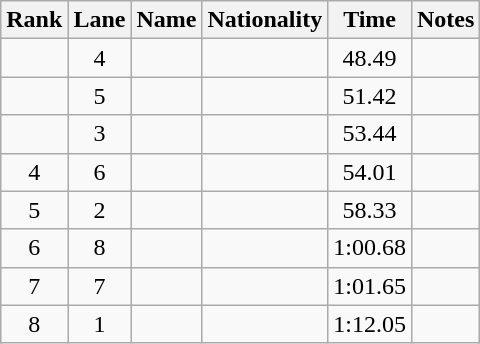<table class="wikitable sortable" style="text-align:center">
<tr>
<th>Rank</th>
<th>Lane</th>
<th>Name</th>
<th>Nationality</th>
<th>Time</th>
<th>Notes</th>
</tr>
<tr>
<td></td>
<td>4</td>
<td align=left></td>
<td align=left></td>
<td>48.49</td>
<td><strong></strong></td>
</tr>
<tr>
<td></td>
<td>5</td>
<td align=left></td>
<td align=left></td>
<td>51.42</td>
<td></td>
</tr>
<tr>
<td></td>
<td>3</td>
<td align=left></td>
<td align=left></td>
<td>53.44</td>
<td></td>
</tr>
<tr>
<td>4</td>
<td>6</td>
<td align=left></td>
<td align=left></td>
<td>54.01</td>
<td></td>
</tr>
<tr>
<td>5</td>
<td>2</td>
<td align=left></td>
<td align=left></td>
<td>58.33</td>
<td></td>
</tr>
<tr>
<td>6</td>
<td>8</td>
<td align=left></td>
<td align=left></td>
<td>1:00.68</td>
<td></td>
</tr>
<tr>
<td>7</td>
<td>7</td>
<td align=left></td>
<td align=left></td>
<td>1:01.65</td>
<td></td>
</tr>
<tr>
<td>8</td>
<td>1</td>
<td align=left></td>
<td align=left></td>
<td>1:12.05</td>
<td></td>
</tr>
</table>
